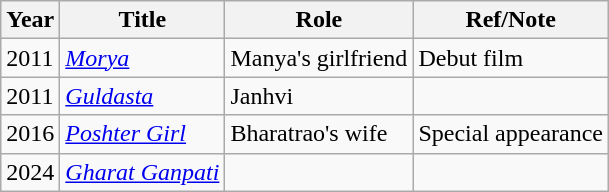<table class="wikitable">
<tr>
<th>Year</th>
<th>Title</th>
<th>Role</th>
<th>Ref/Note</th>
</tr>
<tr>
<td>2011</td>
<td><em><a href='#'>Morya</a></em></td>
<td>Manya's girlfriend</td>
<td>Debut film</td>
</tr>
<tr>
<td>2011</td>
<td><em><a href='#'>Guldasta</a></em></td>
<td>Janhvi</td>
<td></td>
</tr>
<tr>
<td>2016</td>
<td><em><a href='#'>Poshter Girl</a></em></td>
<td>Bharatrao's wife</td>
<td>Special appearance</td>
</tr>
<tr>
<td>2024</td>
<td><em><a href='#'>Gharat Ganpati</a></em></td>
<td></td>
<td></td>
</tr>
</table>
